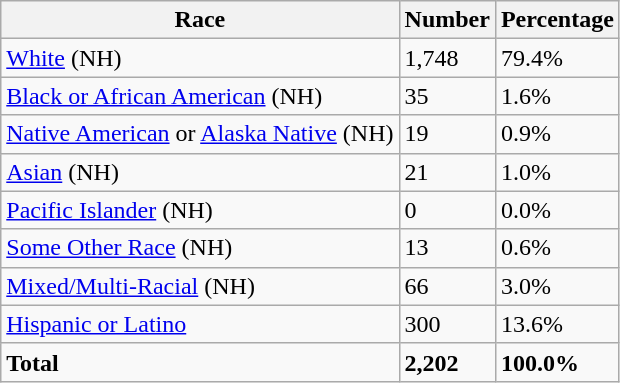<table class="wikitable">
<tr>
<th>Race</th>
<th>Number</th>
<th>Percentage</th>
</tr>
<tr>
<td><a href='#'>White</a> (NH)</td>
<td>1,748</td>
<td>79.4%</td>
</tr>
<tr>
<td><a href='#'>Black or African American</a> (NH)</td>
<td>35</td>
<td>1.6%</td>
</tr>
<tr>
<td><a href='#'>Native American</a> or <a href='#'>Alaska Native</a> (NH)</td>
<td>19</td>
<td>0.9%</td>
</tr>
<tr>
<td><a href='#'>Asian</a> (NH)</td>
<td>21</td>
<td>1.0%</td>
</tr>
<tr>
<td><a href='#'>Pacific Islander</a> (NH)</td>
<td>0</td>
<td>0.0%</td>
</tr>
<tr>
<td><a href='#'>Some Other Race</a> (NH)</td>
<td>13</td>
<td>0.6%</td>
</tr>
<tr>
<td><a href='#'>Mixed/Multi-Racial</a> (NH)</td>
<td>66</td>
<td>3.0%</td>
</tr>
<tr>
<td><a href='#'>Hispanic or Latino</a></td>
<td>300</td>
<td>13.6%</td>
</tr>
<tr>
<td><strong>Total</strong></td>
<td><strong>2,202</strong></td>
<td><strong>100.0%</strong></td>
</tr>
</table>
